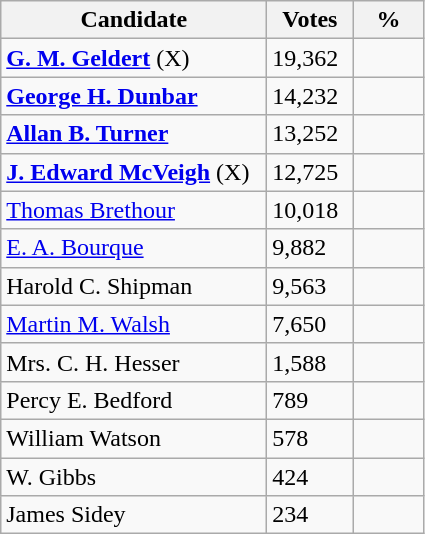<table class="wikitable">
<tr>
<th style="width: 170px">Candidate</th>
<th style="width: 50px">Votes</th>
<th style="width: 40px">%</th>
</tr>
<tr>
<td><strong><a href='#'>G. M. Geldert</a></strong> (X)</td>
<td>19,362</td>
<td></td>
</tr>
<tr>
<td><strong><a href='#'>George H. Dunbar</a></strong></td>
<td>14,232</td>
<td></td>
</tr>
<tr>
<td><strong><a href='#'>Allan B. Turner</a></strong></td>
<td>13,252</td>
<td></td>
</tr>
<tr>
<td><strong><a href='#'>J. Edward McVeigh</a></strong> (X)</td>
<td>12,725</td>
<td></td>
</tr>
<tr>
<td><a href='#'>Thomas Brethour</a></td>
<td>10,018</td>
<td></td>
</tr>
<tr>
<td><a href='#'>E. A. Bourque</a></td>
<td>9,882</td>
<td></td>
</tr>
<tr>
<td>Harold C. Shipman</td>
<td>9,563</td>
<td></td>
</tr>
<tr>
<td><a href='#'>Martin M. Walsh</a></td>
<td>7,650</td>
<td></td>
</tr>
<tr>
<td>Mrs. C. H. Hesser</td>
<td>1,588</td>
<td></td>
</tr>
<tr>
<td>Percy E. Bedford</td>
<td>789</td>
<td></td>
</tr>
<tr>
<td>William Watson</td>
<td>578</td>
<td></td>
</tr>
<tr>
<td>W. Gibbs</td>
<td>424</td>
<td></td>
</tr>
<tr>
<td>James Sidey</td>
<td>234</td>
<td></td>
</tr>
</table>
